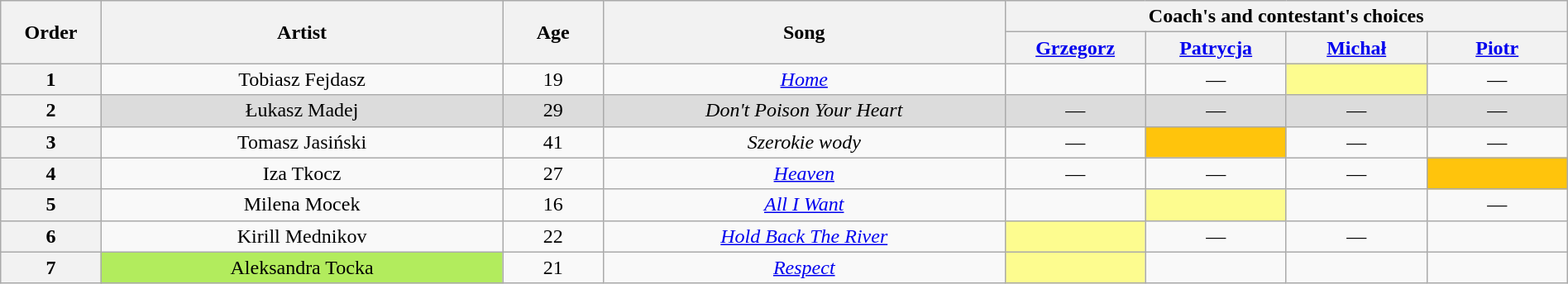<table class="wikitable" style="text-align:center; width:100%;">
<tr>
<th scope="col" rowspan="2" style="width:05%;">Order</th>
<th scope="col" rowspan="2" style="width:20%;">Artist</th>
<th scope="col" rowspan="2" style="width:05%;">Age</th>
<th scope="col" rowspan="2" style="width:20%;">Song</th>
<th scope="col" colspan="4" style="width:32%;">Coach's and contestant's choices</th>
</tr>
<tr>
<th style="width:07%;"><a href='#'>Grzegorz</a></th>
<th style="width:07%;"><a href='#'>Patrycja</a></th>
<th style="width:07%;"><a href='#'>Michał</a></th>
<th style="width:07%;"><a href='#'>Piotr</a></th>
</tr>
<tr>
<th>1</th>
<td>Tobiasz Fejdasz</td>
<td>19</td>
<td><em><a href='#'>Home</a></em></td>
<td><strong></strong></td>
<td>—</td>
<td style="background:#fdfc8f;"><strong></strong></td>
<td>—</td>
</tr>
<tr>
<th>2</th>
<td style="background:#DCDCDC;">Łukasz Madej</td>
<td style="background:#DCDCDC;">29</td>
<td style="background:#DCDCDC;"><em>Don't Poison Your Heart</em></td>
<td style="background:#DCDCDC;">—</td>
<td style="background:#DCDCDC;">—</td>
<td style="background:#DCDCDC;">—</td>
<td style="background:#DCDCDC;">—</td>
</tr>
<tr>
<th>3</th>
<td>Tomasz Jasiński</td>
<td>41</td>
<td><em>Szerokie wody</em></td>
<td>—</td>
<td style="background:#ffc40c;"><strong></strong></td>
<td>—</td>
<td>—</td>
</tr>
<tr>
<th>4</th>
<td>Iza Tkocz</td>
<td>27</td>
<td><em><a href='#'>Heaven</a></em></td>
<td>—</td>
<td>—</td>
<td>—</td>
<td style="background:#ffc40c;"><strong></strong></td>
</tr>
<tr>
<th>5</th>
<td>Milena Mocek</td>
<td>16</td>
<td><em><a href='#'>All I Want</a></em></td>
<td><strong></strong></td>
<td style="background:#fdfc8f;"><strong></strong></td>
<td><strong></strong></td>
<td>—</td>
</tr>
<tr>
<th>6</th>
<td>Kirill Mednikov</td>
<td>22</td>
<td><em><a href='#'>Hold Back The River</a></em></td>
<td style="background:#fdfc8f;"><strong></strong></td>
<td>—</td>
<td>—</td>
<td><strong></strong></td>
</tr>
<tr>
<th>7</th>
<td style="background:#B2EC5D;">Aleksandra Tocka</td>
<td>21</td>
<td><em><a href='#'>Respect</a></em></td>
<td style="background:#fdfc8f;"><strong></strong></td>
<td><strong></strong></td>
<td><strong></strong></td>
<td><strong></strong></td>
</tr>
</table>
